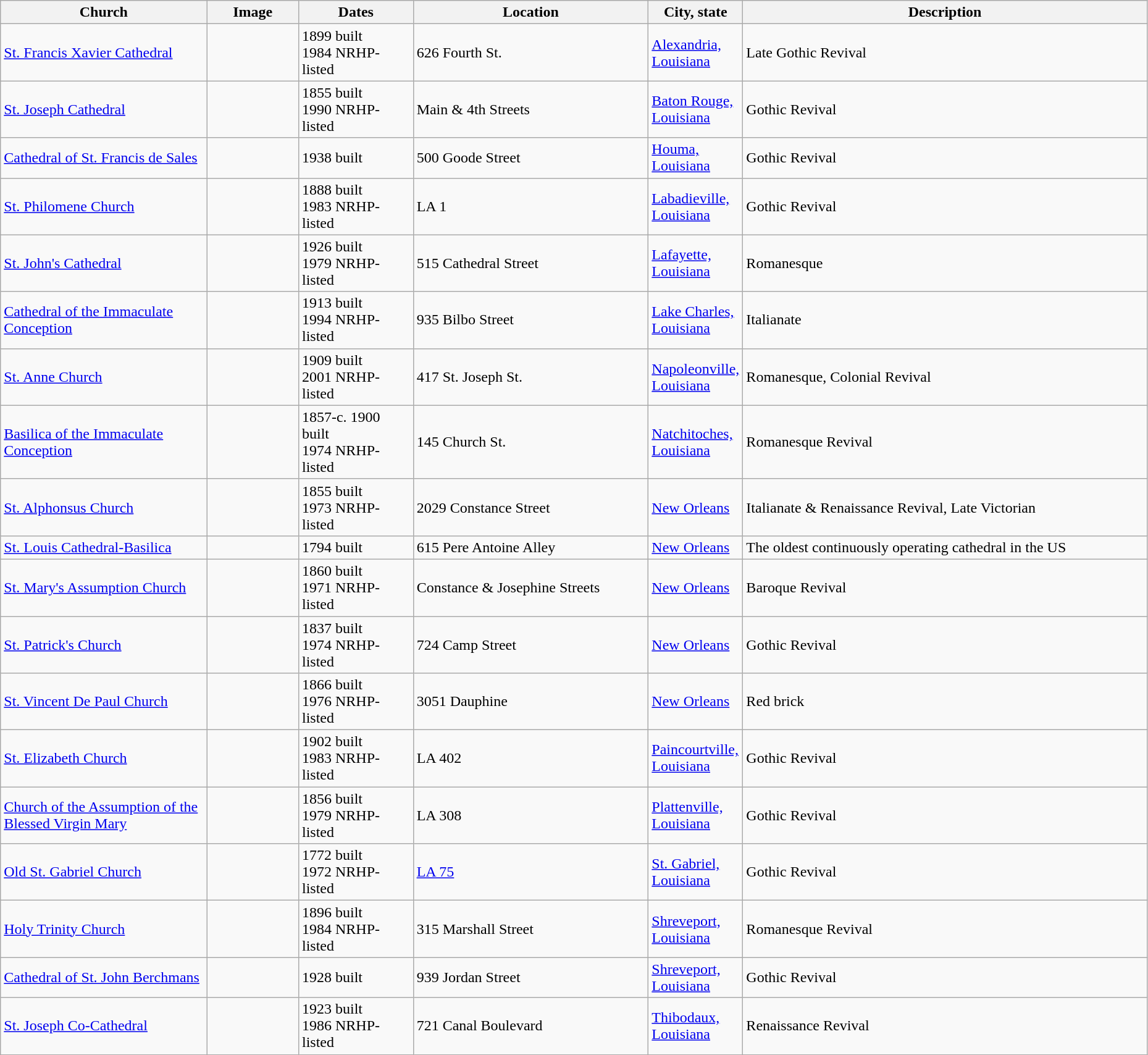<table class="wikitable sortable" style="width:98%">
<tr>
<th width = 18%><strong>Church</strong></th>
<th width = 8% class="unsortable"><strong>Image</strong></th>
<th width = 10%><strong>Dates</strong></th>
<th><strong>Location</strong></th>
<th width = 8%><strong>City, state</strong></th>
<th class="unsortable"><strong>Description</strong></th>
</tr>
<tr>
<td><a href='#'>St. Francis Xavier Cathedral</a></td>
<td></td>
<td>1899 built<br>1984 NRHP-listed</td>
<td>626 Fourth St.<br><small></small></td>
<td><a href='#'>Alexandria, Louisiana</a></td>
<td>Late Gothic Revival</td>
</tr>
<tr>
<td><a href='#'>St. Joseph Cathedral</a></td>
<td></td>
<td>1855 built<br> 1990 NRHP-listed</td>
<td>Main & 4th Streets</td>
<td><a href='#'>Baton Rouge, Louisiana</a></td>
<td>Gothic Revival</td>
</tr>
<tr>
<td><a href='#'>Cathedral of St. Francis de Sales</a></td>
<td></td>
<td>1938 built</td>
<td>500 Goode Street</td>
<td><a href='#'>Houma, Louisiana</a></td>
<td>Gothic Revival</td>
</tr>
<tr>
<td><a href='#'>St. Philomene Church</a></td>
<td></td>
<td>1888 built<br>1983 NRHP-listed</td>
<td>LA 1<br><small></small></td>
<td><a href='#'>Labadieville, Louisiana</a></td>
<td>Gothic Revival</td>
</tr>
<tr>
<td><a href='#'>St. John's Cathedral</a></td>
<td></td>
<td>1926 built<br>1979 NRHP-listed</td>
<td>515 Cathedral Street</td>
<td><a href='#'>Lafayette, Louisiana</a></td>
<td>Romanesque</td>
</tr>
<tr>
<td><a href='#'>Cathedral of the Immaculate Conception</a></td>
<td></td>
<td>1913 built<br>1994 NRHP-listed</td>
<td>935 Bilbo Street</td>
<td><a href='#'>Lake Charles, Louisiana</a></td>
<td>Italianate</td>
</tr>
<tr>
<td><a href='#'>St. Anne Church</a></td>
<td></td>
<td>1909 built<br>2001 NRHP-listed</td>
<td>417 St. Joseph St.<br><small></small></td>
<td><a href='#'>Napoleonville, Louisiana</a></td>
<td>Romanesque, Colonial Revival</td>
</tr>
<tr>
<td><a href='#'>Basilica of the Immaculate Conception</a></td>
<td></td>
<td>1857-c. 1900 built<br>1974 NRHP-listed</td>
<td>145 Church St.<br><small></small></td>
<td><a href='#'>Natchitoches, Louisiana</a></td>
<td>Romanesque Revival</td>
</tr>
<tr>
<td><a href='#'>St. Alphonsus Church</a></td>
<td></td>
<td>1855 built<br>1973 NRHP-listed</td>
<td>2029 Constance Street</td>
<td><a href='#'>New Orleans</a></td>
<td>Italianate & Renaissance Revival, Late Victorian</td>
</tr>
<tr>
<td><a href='#'>St. Louis Cathedral-Basilica</a></td>
<td></td>
<td>1794 built</td>
<td>615 Pere Antoine Alley</td>
<td><a href='#'>New Orleans</a></td>
<td>The oldest continuously operating cathedral in the US</td>
</tr>
<tr>
<td><a href='#'>St. Mary's Assumption Church</a></td>
<td></td>
<td>1860 built<br>1971 NRHP-listed</td>
<td>Constance & Josephine Streets</td>
<td><a href='#'>New Orleans</a></td>
<td>Baroque Revival</td>
</tr>
<tr>
<td><a href='#'>St. Patrick's Church</a></td>
<td></td>
<td>1837 built<br>1974 NRHP-listed</td>
<td>724 Camp Street</td>
<td><a href='#'>New Orleans</a></td>
<td>Gothic Revival</td>
</tr>
<tr>
<td><a href='#'>St. Vincent De Paul Church</a></td>
<td></td>
<td>1866 built<br>1976 NRHP-listed</td>
<td>3051 Dauphine</td>
<td><a href='#'>New Orleans</a></td>
<td>Red brick</td>
</tr>
<tr>
<td><a href='#'>St. Elizabeth Church</a></td>
<td></td>
<td>1902 built<br>1983 NRHP-listed</td>
<td>LA 402<br><small></small></td>
<td><a href='#'>Paincourtville, Louisiana</a></td>
<td>Gothic Revival</td>
</tr>
<tr>
<td><a href='#'>Church of the Assumption of the Blessed Virgin Mary</a></td>
<td></td>
<td>1856 built<br>1979 NRHP-listed</td>
<td>LA 308<br><small></small></td>
<td><a href='#'>Plattenville, Louisiana</a></td>
<td>Gothic Revival</td>
</tr>
<tr>
<td><a href='#'>Old St. Gabriel Church</a></td>
<td></td>
<td>1772 built<br>1972 NRHP-listed</td>
<td><a href='#'>LA 75</a><br><small></small></td>
<td><a href='#'>St. Gabriel, Louisiana</a></td>
<td>Gothic Revival</td>
</tr>
<tr>
<td><a href='#'>Holy Trinity Church</a></td>
<td></td>
<td>1896 built<br>1984 NRHP-listed</td>
<td>315 Marshall Street</td>
<td><a href='#'>Shreveport, Louisiana</a></td>
<td>Romanesque Revival</td>
</tr>
<tr>
<td><a href='#'>Cathedral of St. John Berchmans</a></td>
<td></td>
<td>1928 built</td>
<td>939 Jordan Street<br><small></small></td>
<td><a href='#'>Shreveport, Louisiana</a></td>
<td>Gothic Revival</td>
</tr>
<tr>
<td><a href='#'>St. Joseph Co-Cathedral</a></td>
<td></td>
<td>1923 built<br>1986 NRHP-listed</td>
<td>721 Canal Boulevard<br><small></small></td>
<td><a href='#'>Thibodaux, Louisiana</a></td>
<td>Renaissance Revival</td>
</tr>
</table>
